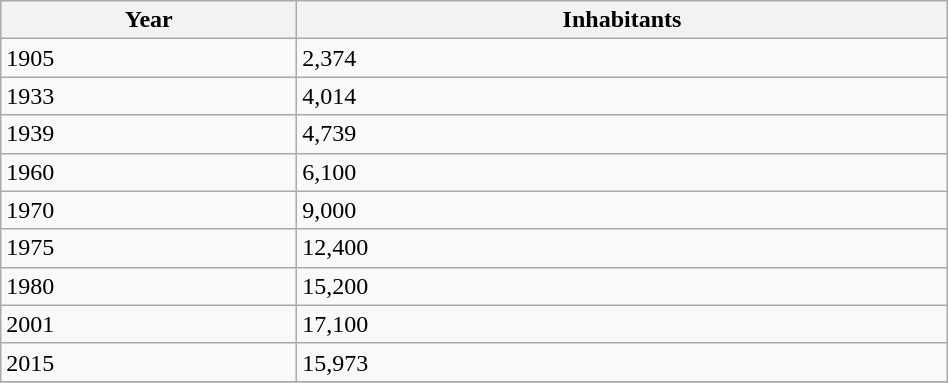<table class="wikitable" width="50%">
<tr>
<th>Year</th>
<th>Inhabitants</th>
</tr>
<tr>
<td>1905</td>
<td>2,374</td>
</tr>
<tr>
<td>1933</td>
<td>4,014</td>
</tr>
<tr>
<td>1939</td>
<td>4,739</td>
</tr>
<tr>
<td>1960</td>
<td>6,100</td>
</tr>
<tr>
<td>1970</td>
<td>9,000</td>
</tr>
<tr>
<td>1975</td>
<td>12,400</td>
</tr>
<tr>
<td>1980</td>
<td>15,200</td>
</tr>
<tr>
<td>2001</td>
<td>17,100</td>
</tr>
<tr>
<td>2015</td>
<td>15,973</td>
</tr>
<tr>
</tr>
</table>
